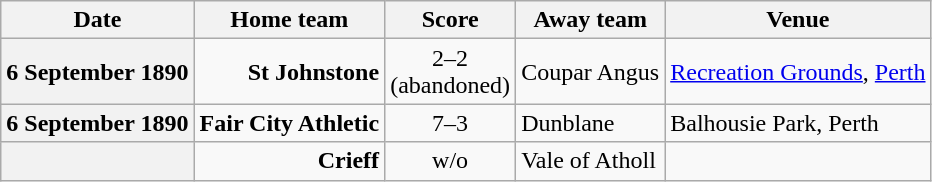<table class="wikitable football-result-list" style="max-width: 80em; text-align: center">
<tr>
<th scope="col">Date</th>
<th scope="col">Home team</th>
<th scope="col">Score</th>
<th scope="col">Away team</th>
<th scope="col">Venue</th>
</tr>
<tr>
<th scope="row">6 September 1890</th>
<td align=right><strong>St Johnstone</strong></td>
<td>2–2<br>(abandoned)</td>
<td align=left>Coupar Angus</td>
<td align=left><a href='#'>Recreation Grounds</a>, <a href='#'>Perth</a></td>
</tr>
<tr>
<th scope="row">6 September 1890</th>
<td align=right><strong>Fair City Athletic</strong></td>
<td>7–3</td>
<td align=left>Dunblane</td>
<td align=left>Balhousie Park, Perth</td>
</tr>
<tr>
<th scope="row"></th>
<td align=right><strong>Crieff</strong></td>
<td>w/o</td>
<td align=left>Vale of Atholl</td>
<td></td>
</tr>
</table>
